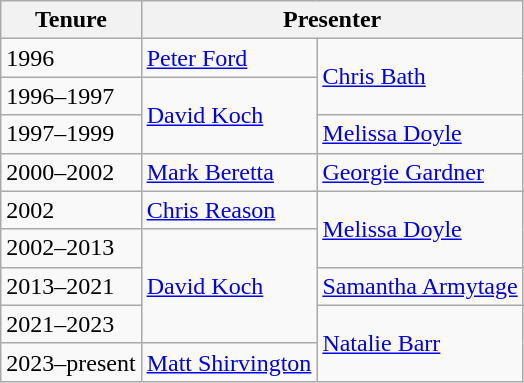<table class="wikitable">
<tr>
<th>Tenure</th>
<th colspan="2">Presenter</th>
</tr>
<tr>
<td>1996</td>
<td><a href='#'>Peter Ford</a></td>
<td rowspan=2><a href='#'>Chris Bath</a></td>
</tr>
<tr>
<td>1996–1997</td>
<td rowspan=2><a href='#'>David Koch</a></td>
</tr>
<tr>
<td>1997–1999</td>
<td><a href='#'>Melissa Doyle</a></td>
</tr>
<tr>
<td>2000–2002</td>
<td><a href='#'>Mark Beretta</a></td>
<td><a href='#'>Georgie Gardner</a></td>
</tr>
<tr>
<td>2002</td>
<td><a href='#'>Chris Reason</a></td>
<td rowspan="2"><a href='#'>Melissa Doyle</a></td>
</tr>
<tr>
<td>2002–2013</td>
<td rowspan="3"><a href='#'>David Koch</a></td>
</tr>
<tr>
<td>2013–2021</td>
<td><a href='#'>Samantha Armytage</a></td>
</tr>
<tr>
<td>2021–2023</td>
<td rowspan="2"><a href='#'>Natalie Barr</a></td>
</tr>
<tr>
<td>2023–present</td>
<td><a href='#'>Matt Shirvington</a></td>
</tr>
</table>
